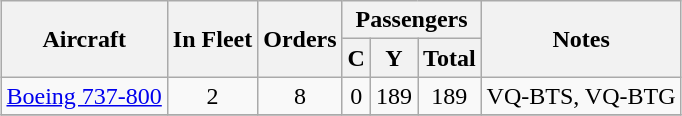<table class="wikitable" style="margin:0.5em auto; text-align:center">
<tr>
<th rowspan=2>Aircraft</th>
<th rowspan=2>In Fleet</th>
<th rowspan=2>Orders</th>
<th colspan=3>Passengers</th>
<th rowspan=2>Notes</th>
</tr>
<tr>
<th><abbr>C</abbr></th>
<th><abbr>Y</abbr></th>
<th>Total</th>
</tr>
<tr>
<td><a href='#'>Boeing 737-800</a></td>
<td align=center>2</td>
<td align=center>8</td>
<td>0</td>
<td>189</td>
<td>189</td>
<td>VQ-BTS, VQ-BTG</td>
</tr>
<tr>
</tr>
</table>
